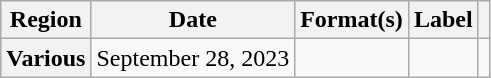<table class="wikitable plainrowheaders">
<tr>
<th scope="col">Region</th>
<th scope="col">Date</th>
<th scope="col">Format(s)</th>
<th scope="col">Label</th>
<th scope="col"></th>
</tr>
<tr>
<th scope="row">Various</th>
<td>September 28, 2023</td>
<td></td>
<td></td>
<td style="text-align:center;"></td>
</tr>
</table>
